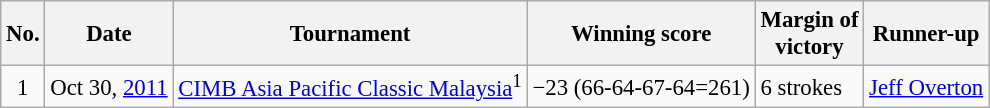<table class="wikitable" style="font-size:95%;">
<tr>
<th>No.</th>
<th>Date</th>
<th>Tournament</th>
<th>Winning score</th>
<th>Margin of<br>victory</th>
<th>Runner-up</th>
</tr>
<tr>
<td align=center>1</td>
<td>Oct 30, <a href='#'>2011</a></td>
<td><a href='#'>CIMB Asia Pacific Classic Malaysia</a><sup>1</sup></td>
<td>−23 (66-64-67-64=261)</td>
<td>6 strokes</td>
<td> <a href='#'>Jeff Overton</a></td>
</tr>
</table>
